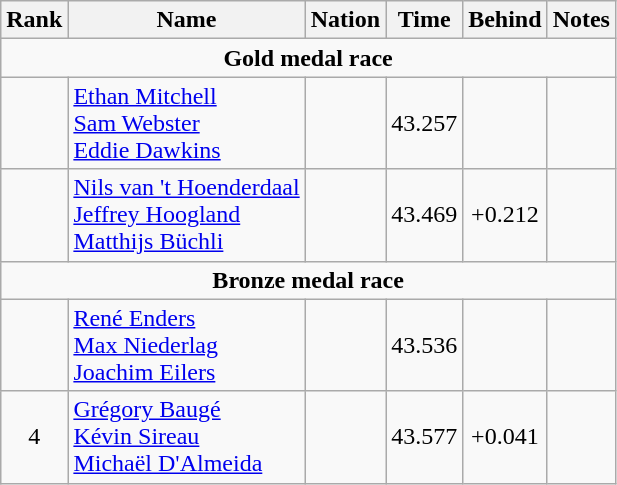<table class="wikitable sortable" style="text-align:center">
<tr>
<th>Rank</th>
<th>Name</th>
<th>Nation</th>
<th>Time</th>
<th>Behind</th>
<th>Notes</th>
</tr>
<tr>
<td colspan=6><strong>Gold medal race</strong></td>
</tr>
<tr>
<td></td>
<td align=left><a href='#'>Ethan Mitchell</a><br><a href='#'>Sam Webster</a><br><a href='#'>Eddie Dawkins</a></td>
<td align=left></td>
<td>43.257</td>
<td></td>
<td></td>
</tr>
<tr>
<td></td>
<td align=left><a href='#'>Nils van 't Hoenderdaal</a><br><a href='#'>Jeffrey Hoogland</a><br><a href='#'>Matthijs Büchli</a></td>
<td align=left></td>
<td>43.469</td>
<td>+0.212</td>
<td></td>
</tr>
<tr>
<td colspan=6><strong>Bronze medal race</strong></td>
</tr>
<tr>
<td></td>
<td align=left><a href='#'>René Enders</a><br><a href='#'>Max Niederlag</a><br><a href='#'>Joachim Eilers</a></td>
<td align=left></td>
<td>43.536</td>
<td></td>
<td></td>
</tr>
<tr>
<td>4</td>
<td align=left><a href='#'>Grégory Baugé</a><br><a href='#'>Kévin Sireau</a><br><a href='#'>Michaël D'Almeida</a></td>
<td align=left></td>
<td>43.577</td>
<td>+0.041</td>
<td></td>
</tr>
</table>
